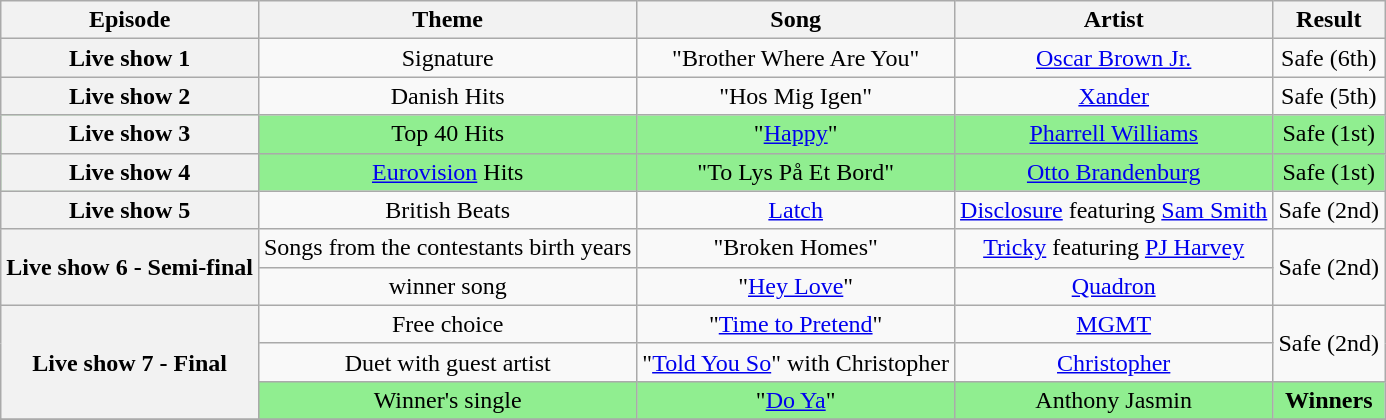<table class="wikitable" style="text-align:center;">
<tr>
<th scope="col">Episode</th>
<th scope="col">Theme</th>
<th scope="col">Song</th>
<th scope="col">Artist</th>
<th scope="col">Result</th>
</tr>
<tr>
<th scope="row">Live show 1</th>
<td>Signature</td>
<td>"Brother Where Are You"</td>
<td><a href='#'>Oscar Brown Jr.</a></td>
<td>Safe (6th)</td>
</tr>
<tr>
<th scope="row">Live show 2</th>
<td>Danish Hits</td>
<td>"Hos Mig Igen"</td>
<td><a href='#'>Xander</a></td>
<td>Safe (5th)</td>
</tr>
<tr bgcolor=lightgreen>
<th scope="row">Live show 3</th>
<td>Top 40 Hits</td>
<td>"<a href='#'>Happy</a>"</td>
<td><a href='#'>Pharrell Williams</a></td>
<td>Safe (1st)</td>
</tr>
<tr bgcolor=lightgreen>
<th scope="row">Live show 4</th>
<td><a href='#'>Eurovision</a> Hits</td>
<td>"To Lys På Et Bord"</td>
<td><a href='#'>Otto Brandenburg</a></td>
<td>Safe (1st)</td>
</tr>
<tr>
<th scope="row">Live show 5</th>
<td>British Beats</td>
<td><a href='#'>Latch</a></td>
<td><a href='#'>Disclosure</a>  featuring <a href='#'>Sam Smith</a></td>
<td>Safe (2nd)</td>
</tr>
<tr>
<th scope="row" rowspan="2">Live show 6 - Semi-final</th>
<td>Songs from the contestants birth years</td>
<td>"Broken Homes"</td>
<td><a href='#'>Tricky</a> featuring <a href='#'>PJ Harvey</a></td>
<td rowspan="2">Safe (2nd)</td>
</tr>
<tr>
<td>winner song</td>
<td>"<a href='#'>Hey Love</a>"</td>
<td><a href='#'>Quadron</a></td>
</tr>
<tr>
<th scope="row" rowspan="3">Live show 7 - Final</th>
<td>Free choice</td>
<td>"<a href='#'>Time to Pretend</a>"</td>
<td><a href='#'>MGMT</a></td>
<td rowspan="2">Safe (2nd)</td>
</tr>
<tr>
<td>Duet with guest artist</td>
<td>"<a href='#'>Told You So</a>" with Christopher</td>
<td><a href='#'>Christopher</a></td>
</tr>
<tr bgcolor=lightgreen>
<td>Winner's single</td>
<td>"<a href='#'>Do Ya</a>"</td>
<td>Anthony Jasmin</td>
<td><strong>Winners</strong></td>
</tr>
<tr>
</tr>
</table>
